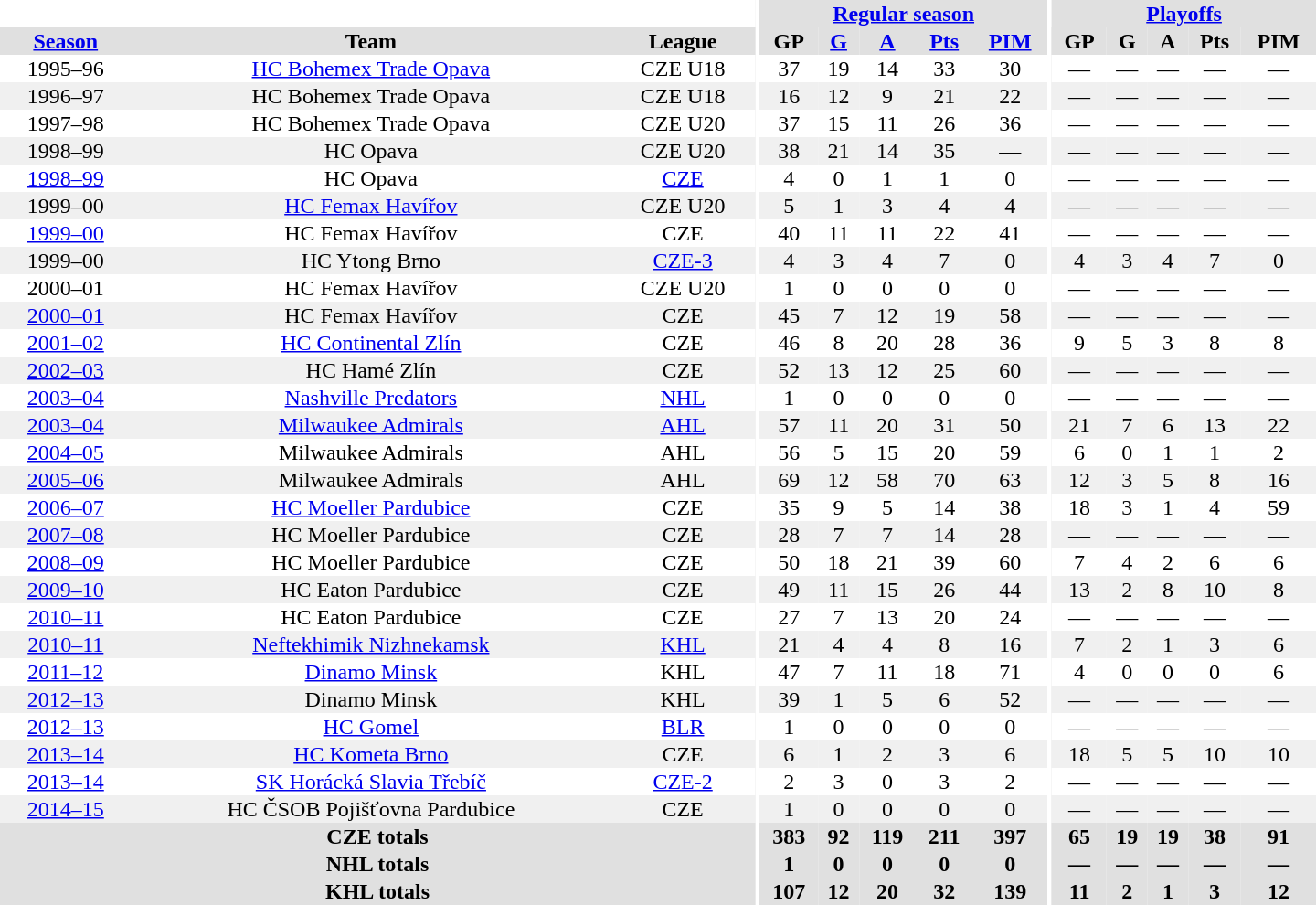<table border="0" cellpadding="1" cellspacing="0" style="text-align:center; width:60em">
<tr bgcolor="#e0e0e0">
<th colspan="3" bgcolor="#ffffff"></th>
<th rowspan="100" bgcolor="#ffffff"></th>
<th colspan="5"><a href='#'>Regular season</a></th>
<th rowspan="100" bgcolor="#ffffff"></th>
<th colspan="5"><a href='#'>Playoffs</a></th>
</tr>
<tr bgcolor="#e0e0e0">
<th><a href='#'>Season</a></th>
<th>Team</th>
<th>League</th>
<th>GP</th>
<th><a href='#'>G</a></th>
<th><a href='#'>A</a></th>
<th><a href='#'>Pts</a></th>
<th><a href='#'>PIM</a></th>
<th>GP</th>
<th>G</th>
<th>A</th>
<th>Pts</th>
<th>PIM</th>
</tr>
<tr>
<td>1995–96</td>
<td><a href='#'>HC Bohemex Trade Opava</a></td>
<td>CZE U18</td>
<td>37</td>
<td>19</td>
<td>14</td>
<td>33</td>
<td>30</td>
<td>—</td>
<td>—</td>
<td>—</td>
<td>—</td>
<td>—</td>
</tr>
<tr bgcolor="#f0f0f0">
<td>1996–97</td>
<td>HC Bohemex Trade Opava</td>
<td>CZE U18</td>
<td>16</td>
<td>12</td>
<td>9</td>
<td>21</td>
<td>22</td>
<td>—</td>
<td>—</td>
<td>—</td>
<td>—</td>
<td>—</td>
</tr>
<tr>
<td>1997–98</td>
<td>HC Bohemex Trade Opava</td>
<td>CZE U20</td>
<td>37</td>
<td>15</td>
<td>11</td>
<td>26</td>
<td>36</td>
<td>—</td>
<td>—</td>
<td>—</td>
<td>—</td>
<td>—</td>
</tr>
<tr bgcolor="#f0f0f0">
<td>1998–99</td>
<td>HC Opava</td>
<td>CZE U20</td>
<td>38</td>
<td>21</td>
<td>14</td>
<td>35</td>
<td>—</td>
<td>—</td>
<td>—</td>
<td>—</td>
<td>—</td>
<td>—</td>
</tr>
<tr>
<td><a href='#'>1998–99</a></td>
<td>HC Opava</td>
<td><a href='#'>CZE</a></td>
<td>4</td>
<td>0</td>
<td>1</td>
<td>1</td>
<td>0</td>
<td>—</td>
<td>—</td>
<td>—</td>
<td>—</td>
<td>—</td>
</tr>
<tr bgcolor="#f0f0f0">
<td>1999–00</td>
<td><a href='#'>HC Femax Havířov</a></td>
<td>CZE U20</td>
<td>5</td>
<td>1</td>
<td>3</td>
<td>4</td>
<td>4</td>
<td>—</td>
<td>—</td>
<td>—</td>
<td>—</td>
<td>—</td>
</tr>
<tr>
<td><a href='#'>1999–00</a></td>
<td>HC Femax Havířov</td>
<td>CZE</td>
<td>40</td>
<td>11</td>
<td>11</td>
<td>22</td>
<td>41</td>
<td>—</td>
<td>—</td>
<td>—</td>
<td>—</td>
<td>—</td>
</tr>
<tr bgcolor="#f0f0f0">
<td>1999–00</td>
<td>HC Ytong Brno</td>
<td><a href='#'>CZE-3</a></td>
<td>4</td>
<td>3</td>
<td>4</td>
<td>7</td>
<td>0</td>
<td>4</td>
<td>3</td>
<td>4</td>
<td>7</td>
<td>0</td>
</tr>
<tr>
<td>2000–01</td>
<td>HC Femax Havířov</td>
<td>CZE U20</td>
<td>1</td>
<td>0</td>
<td>0</td>
<td>0</td>
<td>0</td>
<td>—</td>
<td>—</td>
<td>—</td>
<td>—</td>
<td>—</td>
</tr>
<tr bgcolor="#f0f0f0">
<td><a href='#'>2000–01</a></td>
<td>HC Femax Havířov</td>
<td>CZE</td>
<td>45</td>
<td>7</td>
<td>12</td>
<td>19</td>
<td>58</td>
<td>—</td>
<td>—</td>
<td>—</td>
<td>—</td>
<td>—</td>
</tr>
<tr>
<td><a href='#'>2001–02</a></td>
<td><a href='#'>HC Continental Zlín</a></td>
<td>CZE</td>
<td>46</td>
<td>8</td>
<td>20</td>
<td>28</td>
<td>36</td>
<td>9</td>
<td>5</td>
<td>3</td>
<td>8</td>
<td>8</td>
</tr>
<tr bgcolor="#f0f0f0">
<td><a href='#'>2002–03</a></td>
<td>HC Hamé Zlín</td>
<td>CZE</td>
<td>52</td>
<td>13</td>
<td>12</td>
<td>25</td>
<td>60</td>
<td>—</td>
<td>—</td>
<td>—</td>
<td>—</td>
<td>—</td>
</tr>
<tr>
<td><a href='#'>2003–04</a></td>
<td><a href='#'>Nashville Predators</a></td>
<td><a href='#'>NHL</a></td>
<td>1</td>
<td>0</td>
<td>0</td>
<td>0</td>
<td>0</td>
<td>—</td>
<td>—</td>
<td>—</td>
<td>—</td>
<td>—</td>
</tr>
<tr bgcolor="#f0f0f0">
<td><a href='#'>2003–04</a></td>
<td><a href='#'>Milwaukee Admirals</a></td>
<td><a href='#'>AHL</a></td>
<td>57</td>
<td>11</td>
<td>20</td>
<td>31</td>
<td>50</td>
<td>21</td>
<td>7</td>
<td>6</td>
<td>13</td>
<td>22</td>
</tr>
<tr>
<td><a href='#'>2004–05</a></td>
<td>Milwaukee Admirals</td>
<td>AHL</td>
<td>56</td>
<td>5</td>
<td>15</td>
<td>20</td>
<td>59</td>
<td>6</td>
<td>0</td>
<td>1</td>
<td>1</td>
<td>2</td>
</tr>
<tr bgcolor="#f0f0f0">
<td><a href='#'>2005–06</a></td>
<td>Milwaukee Admirals</td>
<td>AHL</td>
<td>69</td>
<td>12</td>
<td>58</td>
<td>70</td>
<td>63</td>
<td>12</td>
<td>3</td>
<td>5</td>
<td>8</td>
<td>16</td>
</tr>
<tr>
<td><a href='#'>2006–07</a></td>
<td><a href='#'>HC Moeller Pardubice</a></td>
<td>CZE</td>
<td>35</td>
<td>9</td>
<td>5</td>
<td>14</td>
<td>38</td>
<td>18</td>
<td>3</td>
<td>1</td>
<td>4</td>
<td>59</td>
</tr>
<tr bgcolor="#f0f0f0">
<td><a href='#'>2007–08</a></td>
<td>HC Moeller Pardubice</td>
<td>CZE</td>
<td>28</td>
<td>7</td>
<td>7</td>
<td>14</td>
<td>28</td>
<td>—</td>
<td>—</td>
<td>—</td>
<td>—</td>
<td>—</td>
</tr>
<tr>
<td><a href='#'>2008–09</a></td>
<td>HC Moeller Pardubice</td>
<td>CZE</td>
<td>50</td>
<td>18</td>
<td>21</td>
<td>39</td>
<td>60</td>
<td>7</td>
<td>4</td>
<td>2</td>
<td>6</td>
<td>6</td>
</tr>
<tr bgcolor="#f0f0f0">
<td><a href='#'>2009–10</a></td>
<td>HC Eaton Pardubice</td>
<td>CZE</td>
<td>49</td>
<td>11</td>
<td>15</td>
<td>26</td>
<td>44</td>
<td>13</td>
<td>2</td>
<td>8</td>
<td>10</td>
<td>8</td>
</tr>
<tr>
<td><a href='#'>2010–11</a></td>
<td>HC Eaton Pardubice</td>
<td>CZE</td>
<td>27</td>
<td>7</td>
<td>13</td>
<td>20</td>
<td>24</td>
<td>—</td>
<td>—</td>
<td>—</td>
<td>—</td>
<td>—</td>
</tr>
<tr bgcolor="#f0f0f0">
<td><a href='#'>2010–11</a></td>
<td><a href='#'>Neftekhimik Nizhnekamsk</a></td>
<td><a href='#'>KHL</a></td>
<td>21</td>
<td>4</td>
<td>4</td>
<td>8</td>
<td>16</td>
<td>7</td>
<td>2</td>
<td>1</td>
<td>3</td>
<td>6</td>
</tr>
<tr>
<td><a href='#'>2011–12</a></td>
<td><a href='#'>Dinamo Minsk</a></td>
<td>KHL</td>
<td>47</td>
<td>7</td>
<td>11</td>
<td>18</td>
<td>71</td>
<td>4</td>
<td>0</td>
<td>0</td>
<td>0</td>
<td>6</td>
</tr>
<tr bgcolor="#f0f0f0">
<td><a href='#'>2012–13</a></td>
<td>Dinamo Minsk</td>
<td>KHL</td>
<td>39</td>
<td>1</td>
<td>5</td>
<td>6</td>
<td>52</td>
<td>—</td>
<td>—</td>
<td>—</td>
<td>—</td>
<td>—</td>
</tr>
<tr>
<td><a href='#'>2012–13</a></td>
<td><a href='#'>HC Gomel</a></td>
<td><a href='#'>BLR</a></td>
<td>1</td>
<td>0</td>
<td>0</td>
<td>0</td>
<td>0</td>
<td>—</td>
<td>—</td>
<td>—</td>
<td>—</td>
<td>—</td>
</tr>
<tr bgcolor="#f0f0f0">
<td><a href='#'>2013–14</a></td>
<td><a href='#'>HC Kometa Brno</a></td>
<td>CZE</td>
<td>6</td>
<td>1</td>
<td>2</td>
<td>3</td>
<td>6</td>
<td>18</td>
<td>5</td>
<td>5</td>
<td>10</td>
<td>10</td>
</tr>
<tr>
<td><a href='#'>2013–14</a></td>
<td><a href='#'>SK Horácká Slavia Třebíč</a></td>
<td><a href='#'>CZE-2</a></td>
<td>2</td>
<td>3</td>
<td>0</td>
<td>3</td>
<td>2</td>
<td>—</td>
<td>—</td>
<td>—</td>
<td>—</td>
<td>—</td>
</tr>
<tr bgcolor="#f0f0f0">
<td><a href='#'>2014–15</a></td>
<td>HC ČSOB Pojišťovna Pardubice</td>
<td>CZE</td>
<td>1</td>
<td>0</td>
<td>0</td>
<td>0</td>
<td>0</td>
<td>—</td>
<td>—</td>
<td>—</td>
<td>—</td>
<td>—</td>
</tr>
<tr bgcolor="#e0e0e0">
<th colspan="3">CZE totals</th>
<th>383</th>
<th>92</th>
<th>119</th>
<th>211</th>
<th>397</th>
<th>65</th>
<th>19</th>
<th>19</th>
<th>38</th>
<th>91</th>
</tr>
<tr bgcolor="#e0e0e0">
<th colspan="3">NHL totals</th>
<th>1</th>
<th>0</th>
<th>0</th>
<th>0</th>
<th>0</th>
<th>—</th>
<th>—</th>
<th>—</th>
<th>—</th>
<th>—</th>
</tr>
<tr bgcolor="#e0e0e0">
<th colspan="3">KHL totals</th>
<th>107</th>
<th>12</th>
<th>20</th>
<th>32</th>
<th>139</th>
<th>11</th>
<th>2</th>
<th>1</th>
<th>3</th>
<th>12</th>
</tr>
</table>
